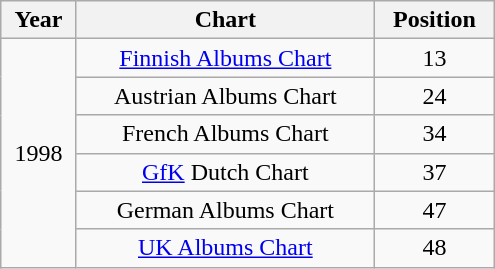<table class="wikitable" width="330px">
<tr>
<th align="center">Year</th>
<th align="center">Chart</th>
<th align="center">Position</th>
</tr>
<tr>
<td align="center"; rowspan="6">1998</td>
<td align="center"><a href='#'>Finnish Albums Chart</a></td>
<td align="center">13</td>
</tr>
<tr>
<td align="center">Austrian Albums Chart</td>
<td align="center">24</td>
</tr>
<tr>
<td align="center">French Albums Chart</td>
<td align="center">34</td>
</tr>
<tr>
<td align="center"><a href='#'>GfK</a> Dutch Chart</td>
<td align="center">37</td>
</tr>
<tr>
<td align="center">German Albums Chart</td>
<td align="center">47</td>
</tr>
<tr>
<td align="center"><a href='#'>UK Albums Chart</a></td>
<td align="center">48</td>
</tr>
</table>
